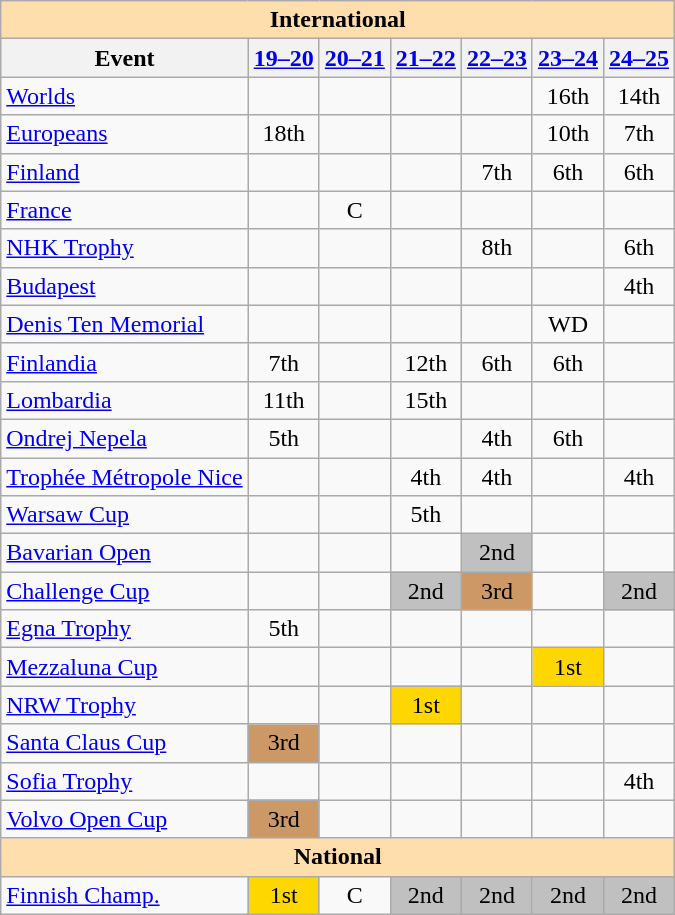<table class="wikitable" style="text-align:center">
<tr>
<th colspan="7" style="background-color: #ffdead; " align="center">International</th>
</tr>
<tr>
<th>Event</th>
<th><a href='#'>19–20</a></th>
<th><a href='#'>20–21</a></th>
<th><a href='#'>21–22</a></th>
<th><a href='#'>22–23</a></th>
<th><a href='#'>23–24</a></th>
<th><a href='#'>24–25</a></th>
</tr>
<tr>
<td align=left><a href='#'>Worlds</a></td>
<td></td>
<td></td>
<td></td>
<td></td>
<td>16th</td>
<td>14th</td>
</tr>
<tr>
<td align=left><a href='#'>Europeans</a></td>
<td>18th</td>
<td></td>
<td></td>
<td></td>
<td>10th</td>
<td>7th</td>
</tr>
<tr>
<td align=left> <a href='#'>Finland</a></td>
<td></td>
<td></td>
<td></td>
<td>7th</td>
<td>6th</td>
<td>6th</td>
</tr>
<tr>
<td align=left> <a href='#'>France</a></td>
<td></td>
<td>C</td>
<td></td>
<td></td>
<td></td>
<td></td>
</tr>
<tr>
<td align=left> <a href='#'>NHK Trophy</a></td>
<td></td>
<td></td>
<td></td>
<td>8th</td>
<td></td>
<td>6th</td>
</tr>
<tr>
<td align=left> <a href='#'>Budapest</a></td>
<td></td>
<td></td>
<td></td>
<td></td>
<td></td>
<td>4th</td>
</tr>
<tr>
<td align=left> <a href='#'>Denis Ten Memorial</a></td>
<td></td>
<td></td>
<td></td>
<td></td>
<td>WD</td>
<td></td>
</tr>
<tr>
<td align=left> <a href='#'>Finlandia</a></td>
<td>7th</td>
<td></td>
<td>12th</td>
<td>6th</td>
<td>6th</td>
<td></td>
</tr>
<tr>
<td align=left> <a href='#'>Lombardia</a></td>
<td>11th</td>
<td></td>
<td>15th</td>
<td></td>
<td></td>
<td></td>
</tr>
<tr>
<td align=left> <a href='#'>Ondrej Nepela</a></td>
<td>5th</td>
<td></td>
<td></td>
<td>4th</td>
<td>6th</td>
<td></td>
</tr>
<tr>
<td align=left>  <a href='#'>Trophée Métropole Nice</a></td>
<td></td>
<td></td>
<td>4th</td>
<td>4th</td>
<td></td>
<td>4th</td>
</tr>
<tr>
<td align="left"> <a href='#'>Warsaw Cup</a></td>
<td></td>
<td></td>
<td>5th</td>
<td></td>
<td></td>
<td></td>
</tr>
<tr>
<td align="left"><a href='#'>Bavarian Open</a></td>
<td></td>
<td></td>
<td></td>
<td bgcolor="silver">2nd</td>
<td></td>
<td></td>
</tr>
<tr>
<td align="left"><a href='#'>Challenge Cup</a></td>
<td></td>
<td></td>
<td bgcolor="silver">2nd</td>
<td bgcolor="cc9966">3rd</td>
<td></td>
<td bgcolor=silver>2nd</td>
</tr>
<tr>
<td align=left><a href='#'>Egna Trophy</a></td>
<td>5th</td>
<td></td>
<td></td>
<td></td>
<td></td>
<td></td>
</tr>
<tr>
<td align=left><a href='#'>Mezzaluna Cup</a></td>
<td></td>
<td></td>
<td></td>
<td></td>
<td bgcolor=gold>1st</td>
<td></td>
</tr>
<tr>
<td align=left><a href='#'>NRW Trophy</a></td>
<td></td>
<td></td>
<td bgcolor=gold>1st</td>
<td></td>
<td></td>
<td></td>
</tr>
<tr>
<td align=left><a href='#'>Santa Claus Cup</a></td>
<td bgcolor=cc9966>3rd</td>
<td></td>
<td></td>
<td></td>
<td></td>
<td></td>
</tr>
<tr>
<td align=left><a href='#'>Sofia Trophy</a></td>
<td></td>
<td></td>
<td></td>
<td></td>
<td></td>
<td>4th</td>
</tr>
<tr>
<td align=left><a href='#'>Volvo Open Cup</a></td>
<td bgcolor=cc9966>3rd</td>
<td></td>
<td></td>
<td></td>
<td></td>
<td></td>
</tr>
<tr>
<th colspan="7" style="background-color: #ffdead; " align="center">National</th>
</tr>
<tr>
<td align=left><a href='#'>Finnish Champ.</a></td>
<td bgcolor=gold>1st</td>
<td>C</td>
<td bgcolor=silver>2nd</td>
<td bgcolor=silver>2nd</td>
<td bgcolor=silver>2nd</td>
<td bgcolor=silver>2nd</td>
</tr>
</table>
